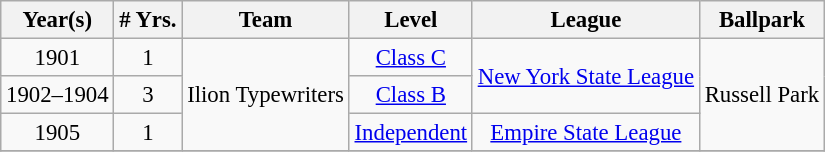<table class="wikitable" style="text-align:center; font-size: 95%;">
<tr>
<th>Year(s)</th>
<th># Yrs.</th>
<th>Team</th>
<th>Level</th>
<th>League</th>
<th>Ballpark</th>
</tr>
<tr>
<td>1901</td>
<td>1</td>
<td rowspan=3>Ilion Typewriters</td>
<td><a href='#'>Class C</a></td>
<td rowspan=2><a href='#'>New York State League</a></td>
<td rowspan=3>Russell Park</td>
</tr>
<tr>
<td>1902–1904</td>
<td>3</td>
<td><a href='#'>Class B</a></td>
</tr>
<tr>
<td>1905</td>
<td>1</td>
<td><a href='#'>Independent</a></td>
<td><a href='#'>Empire State League</a></td>
</tr>
<tr>
</tr>
</table>
